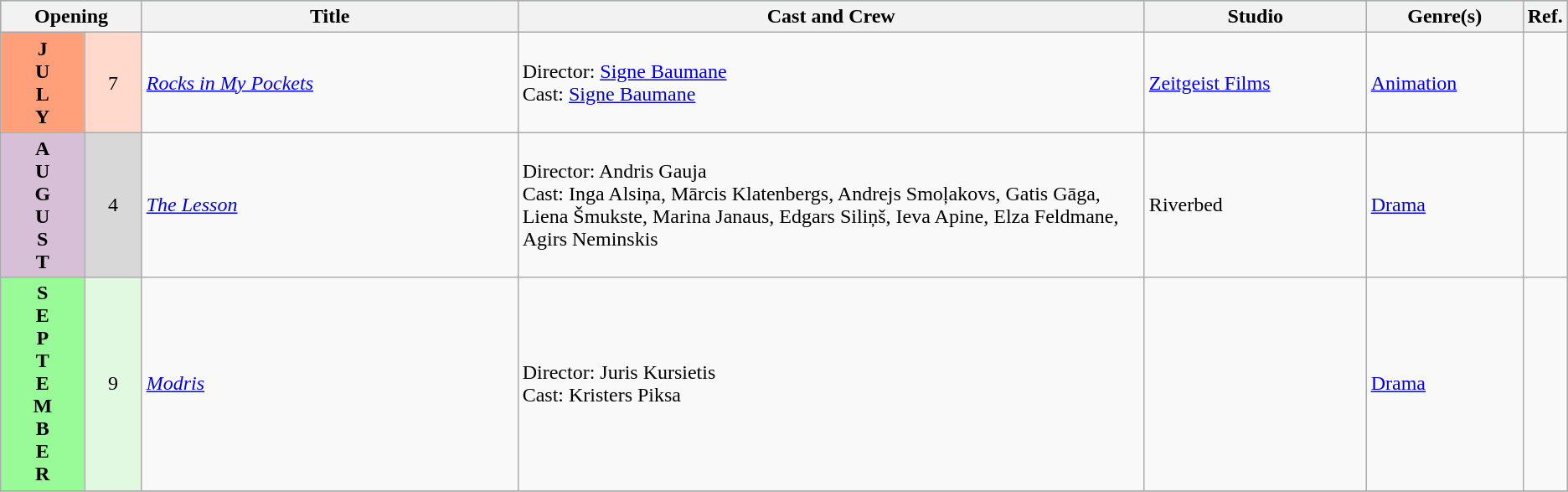<table class="wikitable">
<tr style="background:#b0e0e6; text-align:center;">
<th colspan="2">Opening</th>
<th style="width:24%;">Title</th>
<th style="width:40%;">Cast and Crew</th>
<th>Studio</th>
<th style="width:10%;">Genre(s)</th>
<th style="width:2%;">Ref.</th>
</tr>
<tr>
<th rowspan="1" style="text-align:center; background:#ffa07a; textcolor:#000;">J<br>U<br>L<br>Y</th>
<td rowspan="1" style="text-align:center; background:#ffdacc;">7</td>
<td><em><a href='#'>Rocks in My Pockets</a></em></td>
<td>Director: <a href='#'>Signe Baumane</a> <br> Cast: <a href='#'>Signe Baumane</a></td>
<td><a href='#'>Zeitgeist Films</a></td>
<td><a href='#'>Animation</a></td>
<td style="text-align:center"></td>
</tr>
<tr>
<th rowspan="1" style="text-align:center; background:thistle; textcolor:#000;">A<br>U<br>G<br>U<br>S<br>T</th>
<td rowspan="1" style="text-align:center; background:#d8d8d8;">4</td>
<td><em><a href='#'>The Lesson</a></em></td>
<td>Director: Andris Gauja <br> Cast: Inga Alsiņa, Mārcis Klatenbergs, Andrejs Smoļakovs, Gatis Gāga, Liena Šmukste, Marina Janaus, Edgars Siliņš, Ieva Apine, Elza Feldmane, Agirs Neminskis</td>
<td>Riverbed</td>
<td><a href='#'>Drama</a></td>
<td style="text-align:center"></td>
</tr>
<tr>
<th rowspan="1" style="text-align:center; background:#98fb98; textcolor:#000;">S<br>E<br>P<br>T<br>E<br>M<br>B<br>E<br>R</th>
<td rowspan="1" style="text-align:center; background:#e0f9e0;">9</td>
<td><em><a href='#'>Modris</a></em></td>
<td>Director: Juris Kursietis <br> Cast: Kristers Piksa</td>
<td></td>
<td><a href='#'>Drama</a></td>
<td style="text-align:center"></td>
</tr>
<tr>
</tr>
</table>
